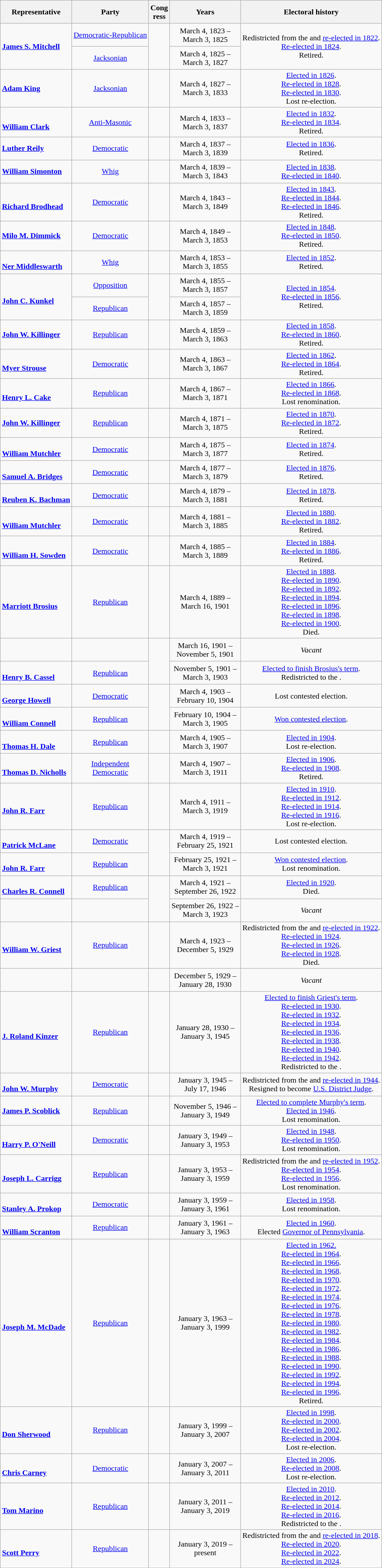<table class=wikitable style="text-align:center">
<tr style="height:3em">
<th>Representative</th>
<th>Party</th>
<th>Cong<br>ress</th>
<th>Years</th>
<th>Electoral history</th>
</tr>
<tr style="height:3em">
<td rowspan="2" align="left"><strong><a href='#'>James S. Mitchell</a></strong><br></td>
<td><a href='#'>Democratic-Republican</a></td>
<td rowspan="2"></td>
<td nowrap>March 4, 1823 –<br>March 3, 1825</td>
<td rowspan=2>Redistricted from the  and <a href='#'>re-elected in 1822</a>.<br><a href='#'>Re-elected in 1824</a>.<br>Retired.</td>
</tr>
<tr style="height:3em">
<td><a href='#'>Jacksonian</a></td>
<td nowrap="">March 4, 1825 –<br>March 3, 1827</td>
</tr>
<tr style="height:3em">
<td align="left"><strong><a href='#'>Adam King</a></strong><br></td>
<td><a href='#'>Jacksonian</a></td>
<td></td>
<td nowrap>March 4, 1827 –<br>March 3, 1833</td>
<td><a href='#'>Elected in 1826</a>.<br><a href='#'>Re-elected in 1828</a>.<br><a href='#'>Re-elected in 1830</a>.<br>Lost re-election.</td>
</tr>
<tr style="height:3em">
<td align="left"><br><strong><a href='#'>William Clark</a></strong><br></td>
<td><a href='#'>Anti-Masonic</a></td>
<td></td>
<td nowrap>March 4, 1833 –<br>March 3, 1837</td>
<td><a href='#'>Elected in 1832</a>.<br><a href='#'>Re-elected in 1834</a>.<br>Retired.</td>
</tr>
<tr style="height:3em">
<td align="left"><strong><a href='#'>Luther Reily</a></strong><br></td>
<td><a href='#'>Democratic</a></td>
<td></td>
<td nowrap>March 4, 1837 –<br>March 3, 1839</td>
<td><a href='#'>Elected in 1836</a>.<br>Retired.</td>
</tr>
<tr style="height:3em">
<td align="left"><strong><a href='#'>William Simonton</a></strong><br></td>
<td><a href='#'>Whig</a></td>
<td></td>
<td nowrap>March 4, 1839 –<br>March 3, 1843</td>
<td><a href='#'>Elected in 1838</a>.<br><a href='#'>Re-elected in 1840</a>.<br></td>
</tr>
<tr style="height:3em">
<td align="left"><br><strong><a href='#'>Richard Brodhead</a></strong><br></td>
<td><a href='#'>Democratic</a></td>
<td></td>
<td nowrap>March 4, 1843 –<br>March 3, 1849</td>
<td><a href='#'>Elected in 1843</a>.<br><a href='#'>Re-elected in 1844</a>.<br><a href='#'>Re-elected in 1846</a>.<br>Retired.</td>
</tr>
<tr style="height:3em">
<td align="left"><strong><a href='#'>Milo M. Dimmick</a></strong><br></td>
<td><a href='#'>Democratic</a></td>
<td></td>
<td nowrap>March 4, 1849 –<br>March 3, 1853</td>
<td><a href='#'>Elected in 1848</a>.<br><a href='#'>Re-elected in 1850</a>.<br>Retired.</td>
</tr>
<tr style="height:3em">
<td align="left"><br><strong><a href='#'>Ner Middleswarth</a></strong><br></td>
<td><a href='#'>Whig</a></td>
<td></td>
<td nowrap>March 4, 1853 –<br>March 3, 1855</td>
<td><a href='#'>Elected in 1852</a>.<br>Retired.</td>
</tr>
<tr style="height:3em">
<td rowspan="2" align="left"><br><strong><a href='#'>John C. Kunkel</a></strong><br></td>
<td><a href='#'>Opposition</a></td>
<td rowspan="2"></td>
<td nowrap>March 4, 1855 –<br>March 3, 1857</td>
<td rowspan=2><a href='#'>Elected in 1854</a>.<br><a href='#'>Re-elected in 1856</a>.<br>Retired.</td>
</tr>
<tr style="height:3em">
<td><a href='#'>Republican</a></td>
<td nowrap="">March 4, 1857 –<br>March 3, 1859</td>
</tr>
<tr style="height:3em">
<td align="left"><strong><a href='#'>John W. Killinger</a></strong><br></td>
<td><a href='#'>Republican</a></td>
<td></td>
<td nowrap>March 4, 1859 –<br>March 3, 1863</td>
<td><a href='#'>Elected in 1858</a>.<br><a href='#'>Re-elected in 1860</a>.<br>Retired.</td>
</tr>
<tr style="height:3em">
<td align="left"><br><strong><a href='#'>Myer Strouse</a></strong><br></td>
<td><a href='#'>Democratic</a></td>
<td></td>
<td nowrap>March 4, 1863 –<br>March 3, 1867</td>
<td><a href='#'>Elected in 1862</a>.<br><a href='#'>Re-elected in 1864</a>.<br>Retired.</td>
</tr>
<tr style="height:3em">
<td align="left"><br><strong><a href='#'>Henry L. Cake</a></strong><br></td>
<td><a href='#'>Republican</a></td>
<td></td>
<td nowrap>March 4, 1867 –<br>March 3, 1871</td>
<td><a href='#'>Elected in 1866</a>.<br><a href='#'>Re-elected in 1868</a>.<br>Lost renomination.</td>
</tr>
<tr style="height:3em">
<td align="left"><strong><a href='#'>John W. Killinger</a></strong><br></td>
<td><a href='#'>Republican</a></td>
<td></td>
<td nowrap>March 4, 1871 –<br>March 3, 1875</td>
<td><a href='#'>Elected in 1870</a>.<br><a href='#'>Re-elected in 1872</a>.<br>Retired.</td>
</tr>
<tr style="height:3em">
<td align="left"><br><strong><a href='#'>William Mutchler</a></strong><br></td>
<td><a href='#'>Democratic</a></td>
<td></td>
<td nowrap>March 4, 1875 –<br>March 3, 1877</td>
<td><a href='#'>Elected in 1874</a>.<br>Retired.</td>
</tr>
<tr style="height:3em">
<td align="left"><br><strong><a href='#'>Samuel A. Bridges</a></strong><br></td>
<td><a href='#'>Democratic</a></td>
<td></td>
<td nowrap>March 4, 1877 –<br>March 3, 1879</td>
<td><a href='#'>Elected in 1876</a>.<br>Retired.</td>
</tr>
<tr style="height:3em">
<td align="left"><br><strong><a href='#'>Reuben K. Bachman</a></strong><br></td>
<td><a href='#'>Democratic</a></td>
<td></td>
<td nowrap>March 4, 1879 –<br>March 3, 1881</td>
<td><a href='#'>Elected in 1878</a>.<br>Retired.</td>
</tr>
<tr style="height:3em">
<td align="left"><br><strong><a href='#'>William Mutchler</a></strong><br></td>
<td><a href='#'>Democratic</a></td>
<td></td>
<td nowrap>March 4, 1881 –<br>March 3, 1885</td>
<td><a href='#'>Elected in 1880</a>.<br><a href='#'>Re-elected in 1882</a>.<br>Retired.</td>
</tr>
<tr style="height:3em">
<td align="left"><br><strong><a href='#'>William H. Sowden</a></strong><br></td>
<td><a href='#'>Democratic</a></td>
<td></td>
<td nowrap>March 4, 1885 –<br>March 3, 1889</td>
<td><a href='#'>Elected in 1884</a>.<br><a href='#'>Re-elected in 1886</a>.<br>Retired.</td>
</tr>
<tr style="height:3em">
<td align="left"><br><strong><a href='#'>Marriott Brosius</a></strong><br></td>
<td><a href='#'>Republican</a></td>
<td></td>
<td nowrap>March 4, 1889 –<br>March 16, 1901</td>
<td><a href='#'>Elected in 1888</a>.<br><a href='#'>Re-elected in 1890</a>.<br><a href='#'>Re-elected in 1892</a>.<br><a href='#'>Re-elected in 1894</a>.<br><a href='#'>Re-elected in 1896</a>.<br><a href='#'>Re-elected in 1898</a>.<br><a href='#'>Re-elected in 1900</a>.<br>Died.</td>
</tr>
<tr style="height:3em">
<td></td>
<td></td>
<td rowspan="2"></td>
<td nowrap>March 16, 1901 –<br>November 5, 1901</td>
<td><em>Vacant</em></td>
</tr>
<tr style="height:3em">
<td align="left"><br><strong><a href='#'>Henry B. Cassel</a></strong><br></td>
<td><a href='#'>Republican</a></td>
<td nowrap="">November 5, 1901 –<br>March 3, 1903</td>
<td><a href='#'>Elected to finish Brosius's term</a>.<br>Redistricted to the .</td>
</tr>
<tr style="height:3em">
<td align="left"><br><strong><a href='#'>George Howell</a></strong><br></td>
<td><a href='#'>Democratic</a></td>
<td rowspan="2"></td>
<td nowrap>March 4, 1903 –<br>February 10, 1904</td>
<td>Lost contested election.</td>
</tr>
<tr style="height:3em">
<td align="left"><br><strong><a href='#'>William Connell</a></strong><br></td>
<td><a href='#'>Republican</a></td>
<td nowrap="">February 10, 1904 –<br>March 3, 1905</td>
<td><a href='#'>Won contested election</a>.<br></td>
</tr>
<tr style="height:3em">
<td align="left"><br><strong><a href='#'>Thomas H. Dale</a></strong><br></td>
<td><a href='#'>Republican</a></td>
<td></td>
<td nowrap>March 4, 1905 –<br>March 3, 1907</td>
<td><a href='#'>Elected in 1904</a>.<br>Lost re-election.</td>
</tr>
<tr style="height:3em">
<td align="left"><br><strong><a href='#'>Thomas D. Nicholls</a></strong><br></td>
<td><a href='#'>Independent<br>Democratic</a></td>
<td></td>
<td nowrap>March 4, 1907 –<br>March 3, 1911</td>
<td><a href='#'>Elected in 1906</a>.<br><a href='#'>Re-elected in 1908</a>.<br>Retired.</td>
</tr>
<tr style="height:3em">
<td align="left"><br><strong><a href='#'>John R. Farr</a></strong><br></td>
<td><a href='#'>Republican</a></td>
<td></td>
<td nowrap>March 4, 1911 –<br>March 3, 1919</td>
<td><a href='#'>Elected in 1910</a>.<br><a href='#'>Re-elected in 1912</a>.<br><a href='#'>Re-elected in 1914</a>.<br><a href='#'>Re-elected in 1916</a>.<br>Lost re-election.</td>
</tr>
<tr style="height:3em">
<td align="left"><br><strong><a href='#'>Patrick McLane</a></strong><br></td>
<td><a href='#'>Democratic</a></td>
<td rowspan="2"></td>
<td nowrap>March 4, 1919 –<br>February 25, 1921</td>
<td>Lost contested election.</td>
</tr>
<tr style="height:3em">
<td align="left"><br><strong><a href='#'>John R. Farr</a></strong><br></td>
<td><a href='#'>Republican</a></td>
<td nowrap="">February 25, 1921 –<br>March 3, 1921</td>
<td><a href='#'>Won contested election</a>.<br>Lost renomination.</td>
</tr>
<tr style="height:3em">
<td align="left"><br><strong><a href='#'>Charles R. Connell</a></strong><br></td>
<td><a href='#'>Republican</a></td>
<td rowspan="2"></td>
<td nowrap>March 4, 1921 –<br>September 26, 1922</td>
<td><a href='#'>Elected in 1920</a>.<br>Died.</td>
</tr>
<tr style="height:3em">
<td></td>
<td></td>
<td nowrap="">September 26, 1922 –<br>March 3, 1923</td>
<td><em>Vacant</em></td>
</tr>
<tr style="height:3em">
<td align="left"><br><strong><a href='#'>William W. Griest</a></strong><br></td>
<td><a href='#'>Republican</a></td>
<td></td>
<td nowrap>March 4, 1923 –<br>December 5, 1929</td>
<td>Redistricted from the  and <a href='#'>re-elected in 1922</a>.<br><a href='#'>Re-elected in 1924</a>.<br><a href='#'>Re-elected in 1926</a>.<br><a href='#'>Re-elected in 1928</a>.<br>Died.</td>
</tr>
<tr style="height:3em">
<td></td>
<td></td>
<td></td>
<td nowrap>December 5, 1929 –<br>January 28, 1930</td>
<td><em>Vacant</em></td>
</tr>
<tr style="height:3em">
<td align="left"><br><strong><a href='#'>J. Roland Kinzer</a></strong><br></td>
<td><a href='#'>Republican</a></td>
<td></td>
<td nowrap>January 28, 1930 –<br>January 3, 1945</td>
<td><a href='#'>Elected to finish Griest's term</a>.<br><a href='#'>Re-elected in 1930</a>.<br><a href='#'>Re-elected in 1932</a>.<br><a href='#'>Re-elected in 1934</a>.<br><a href='#'>Re-elected in 1936</a>.<br><a href='#'>Re-elected in 1938</a>.<br><a href='#'>Re-elected in 1940</a>.<br><a href='#'>Re-elected in 1942</a>.<br>Redistricted to the .</td>
</tr>
<tr style="height:3em">
<td align="left"><br><strong><a href='#'>John W. Murphy</a></strong><br></td>
<td><a href='#'>Democratic</a></td>
<td></td>
<td nowrap>January 3, 1945 –<br>July 17, 1946</td>
<td>Redistricted from the  and <a href='#'>re-elected in 1944</a>.<br>Resigned to become <a href='#'>U.S. District Judge</a>.</td>
</tr>
<tr style="height:3em">
<td align="left"><strong><a href='#'>James P. Scoblick</a></strong><br></td>
<td><a href='#'>Republican</a></td>
<td></td>
<td nowrap>November 5, 1946 –<br>January 3, 1949</td>
<td><a href='#'>Elected to complete Murphy's term</a>.<br><a href='#'>Elected in 1946</a>.<br>Lost renomination.</td>
</tr>
<tr style="height:3em">
<td align="left"><br><strong><a href='#'>Harry P. O'Neill</a></strong><br></td>
<td><a href='#'>Democratic</a></td>
<td></td>
<td nowrap>January 3, 1949 –<br>January 3, 1953</td>
<td><a href='#'>Elected in 1948</a>.<br><a href='#'>Re-elected in 1950</a>.<br>Lost renomination.</td>
</tr>
<tr style="height:3em">
<td align="left"><br><strong><a href='#'>Joseph L. Carrigg</a></strong><br></td>
<td><a href='#'>Republican</a></td>
<td></td>
<td nowrap>January 3, 1953 –<br>January 3, 1959</td>
<td>Redistricted from the  and <a href='#'>re-elected in 1952</a>.<br><a href='#'>Re-elected in 1954</a>.<br><a href='#'>Re-elected in 1956</a>.<br>Lost renomination.</td>
</tr>
<tr style="height:3em">
<td align="left"><br><strong><a href='#'>Stanley A. Prokop</a></strong><br></td>
<td><a href='#'>Democratic</a></td>
<td></td>
<td nowrap>January 3, 1959 –<br>January 3, 1961</td>
<td><a href='#'>Elected in 1958</a>.<br>Lost renomination.</td>
</tr>
<tr style="height:3em">
<td align="left"><br><strong><a href='#'>William Scranton</a></strong><br></td>
<td><a href='#'>Republican</a></td>
<td></td>
<td nowrap>January 3, 1961 –<br>January 3, 1963</td>
<td><a href='#'>Elected in 1960</a>.<br>Elected <a href='#'>Governor of Pennsylvania</a>.</td>
</tr>
<tr style="height:3em">
<td align="left"><br><strong><a href='#'>Joseph M. McDade</a></strong><br></td>
<td><a href='#'>Republican</a></td>
<td></td>
<td nowrap>January 3, 1963 –<br>January 3, 1999</td>
<td><a href='#'>Elected in 1962.</a><br><a href='#'>Re-elected in 1964</a>.<br><a href='#'>Re-elected in 1966</a>.<br><a href='#'>Re-elected in 1968</a>.<br><a href='#'>Re-elected in 1970</a>.<br><a href='#'>Re-elected in 1972</a>.<br><a href='#'>Re-elected in 1974</a>.<br><a href='#'>Re-elected in 1976</a>.<br><a href='#'>Re-elected in 1978</a>.<br><a href='#'>Re-elected in 1980</a>.<br><a href='#'>Re-elected in 1982</a>.<br><a href='#'>Re-elected in 1984</a>.<br><a href='#'>Re-elected in 1986</a>.<br><a href='#'>Re-elected in 1988</a>.<br><a href='#'>Re-elected in 1990</a>.<br><a href='#'>Re-elected in 1992</a>.<br><a href='#'>Re-elected in 1994</a>.<br><a href='#'>Re-elected in 1996</a>.<br>Retired.</td>
</tr>
<tr style="height:3em">
<td align="left"><br><strong><a href='#'>Don Sherwood</a></strong><br></td>
<td><a href='#'>Republican</a></td>
<td></td>
<td nowrap>January 3, 1999 –<br>January 3, 2007</td>
<td><a href='#'>Elected in 1998</a>.<br><a href='#'>Re-elected in 2000</a>.<br><a href='#'>Re-elected in 2002</a>.<br><a href='#'>Re-elected in 2004</a>.<br>Lost re-election.</td>
</tr>
<tr style="height:3em">
<td align="left"><br><strong><a href='#'>Chris Carney</a></strong><br></td>
<td><a href='#'>Democratic</a></td>
<td></td>
<td nowrap>January 3, 2007 –<br>January 3, 2011</td>
<td><a href='#'>Elected in 2006</a>.<br><a href='#'>Re-elected in 2008</a>.<br>Lost re-election.</td>
</tr>
<tr style="height:3em">
<td align="left"><br><strong><a href='#'>Tom Marino</a></strong><br></td>
<td><a href='#'>Republican</a></td>
<td></td>
<td nowrap>January 3, 2011 –<br>January 3, 2019</td>
<td><a href='#'>Elected in 2010</a>.<br><a href='#'>Re-elected in 2012</a>.<br><a href='#'>Re-elected in 2014</a>.<br><a href='#'>Re-elected in 2016</a>.<br>Redistricted to the .</td>
</tr>
<tr style="height:3em">
<td align="left"><br><strong><a href='#'>Scott Perry</a></strong><br></td>
<td><a href='#'>Republican</a></td>
<td></td>
<td nowrap>January 3, 2019 –<br>present</td>
<td nowrap>Redistricted from the  and <a href='#'>re-elected in 2018</a>.<br><a href='#'>Re-elected in 2020</a>.<br><a href='#'>Re-elected in 2022</a>.<br><a href='#'>Re-elected in 2024</a>.</td>
</tr>
</table>
